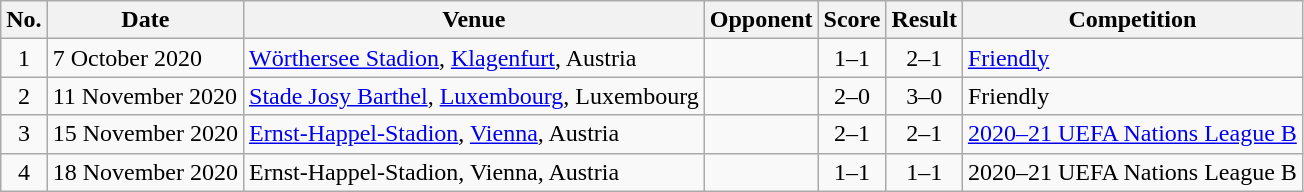<table class="wikitable sortable">
<tr>
<th scope="col">No.</th>
<th scope="col">Date</th>
<th scope="col">Venue</th>
<th scope="col">Opponent</th>
<th scope="col">Score</th>
<th scope="col">Result</th>
<th scope="col">Competition</th>
</tr>
<tr>
<td style="text-align:center">1</td>
<td>7 October 2020</td>
<td><a href='#'>Wörthersee Stadion</a>, <a href='#'>Klagenfurt</a>, Austria</td>
<td></td>
<td style="text-align:center">1–1</td>
<td style="text-align:center">2–1</td>
<td><a href='#'>Friendly</a></td>
</tr>
<tr>
<td style="text-align:center">2</td>
<td>11 November 2020</td>
<td><a href='#'>Stade Josy Barthel</a>, <a href='#'>Luxembourg</a>, Luxembourg</td>
<td></td>
<td style="text-align:center">2–0</td>
<td style="text-align:center">3–0</td>
<td>Friendly</td>
</tr>
<tr>
<td style="text-align:center">3</td>
<td>15 November 2020</td>
<td><a href='#'>Ernst-Happel-Stadion</a>, <a href='#'>Vienna</a>, Austria</td>
<td></td>
<td style="text-align:center">2–1</td>
<td style="text-align:center">2–1</td>
<td><a href='#'>2020–21 UEFA Nations League B</a></td>
</tr>
<tr>
<td style="text-align:center">4</td>
<td>18 November 2020</td>
<td>Ernst-Happel-Stadion, Vienna, Austria</td>
<td></td>
<td style="text-align:center">1–1</td>
<td style="text-align:center">1–1</td>
<td>2020–21 UEFA Nations League B</td>
</tr>
</table>
